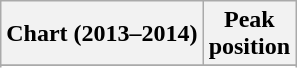<table class="wikitable sortable plainrowheaders" style="text-align:center;">
<tr>
<th scope="col">Chart (2013–2014)</th>
<th scope="col">Peak<br>position</th>
</tr>
<tr>
</tr>
<tr>
</tr>
<tr>
</tr>
<tr>
</tr>
<tr>
</tr>
<tr>
</tr>
<tr>
</tr>
<tr>
</tr>
</table>
